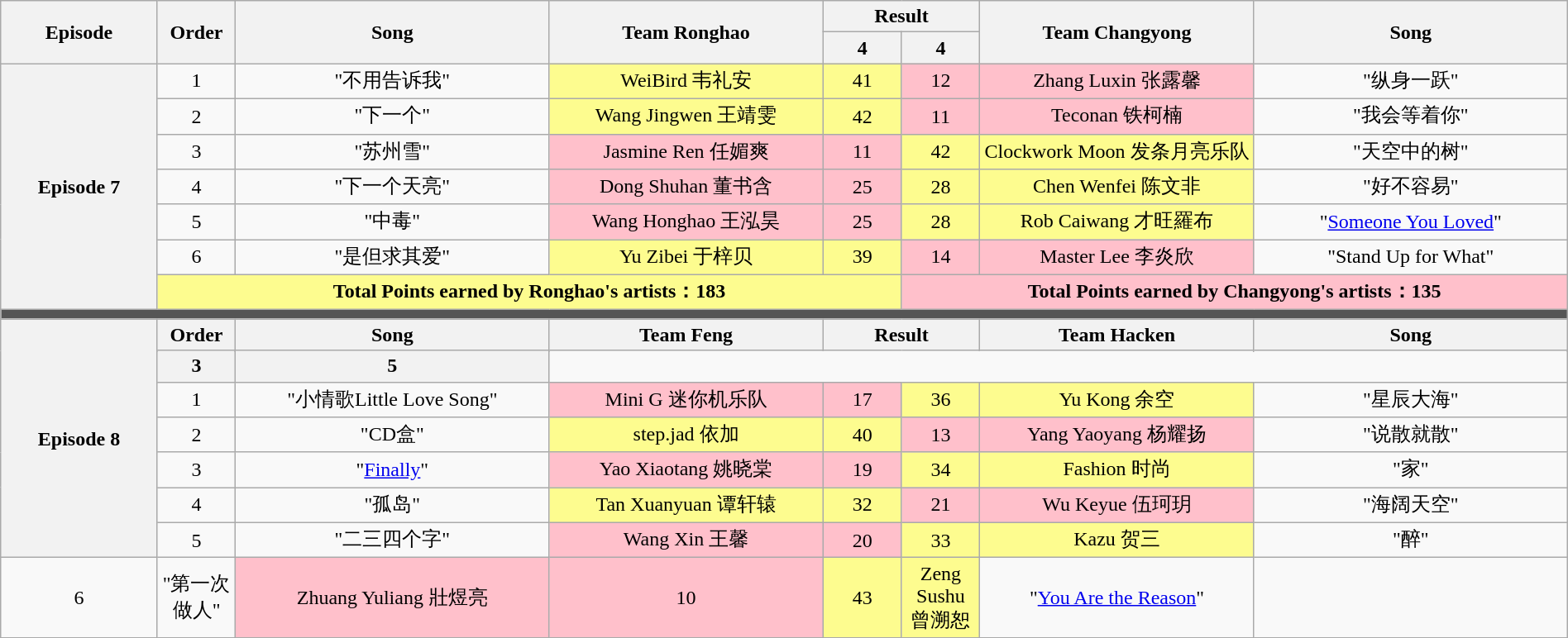<table class="wikitable" style="text-align: center; width:100%;">
<tr>
<th rowspan=2 style="width:10%;">Episode</th>
<th rowspan=2 style="width:5%;">Order</th>
<th rowspan=2 style="width:20%;">Song</th>
<th rowspan=2 style="width:17.5%;">Team Ronghao </th>
<th colspan=2>Result</th>
<th rowspan=2 style="width:17.5%;">Team Changyong</th>
<th rowspan=2 style="width:20%;">Song</th>
</tr>
<tr>
<th>4</th>
<th>4</th>
</tr>
<tr>
<th rowspan=7>Episode 7<br><small></small></th>
<td>1</td>
<td>"不用告诉我"</td>
<td style="background:#fdfc8f;">WeiBird 韦礼安</td>
<td style="width:5%; background:#fdfc8f;">41</td>
<td style="width:5%; background:pink;">12</td>
<td style="background:pink;">Zhang Luxin 张露馨</td>
<td>"纵身一跃"</td>
</tr>
<tr>
<td>2</td>
<td>"下一个"</td>
<td style="background:#fdfc8f;">Wang Jingwen 王靖雯 <strong></strong></td>
<td style="width:5%; background:#fdfc8f;">42</td>
<td style="width:5%; background:pink;">11</td>
<td style="background:pink;">Teconan 铁柯楠 <strong></strong></td>
<td>"我会等着你"</td>
</tr>
<tr>
<td>3</td>
<td>"苏州雪"</td>
<td style="background:pink;">Jasmine Ren 任媚爽</td>
<td style="width:5%; background:pink;">11</td>
<td style="width:5%; background:#fdfc8f;">42</td>
<td style="background:#fdfc8f;">Clockwork Moon 发条月亮乐队 <strong></strong></td>
<td>"天空中的树"</td>
</tr>
<tr>
<td>4</td>
<td>"下一个天亮"</td>
<td style="background:pink;">Dong Shuhan 董书含</td>
<td style="width:5%; background:pink;">25</td>
<td style="width:5%; background:#fdfc8f;">28</td>
<td style="background:#fdfc8f;">Chen Wenfei 陈文非</td>
<td>"好不容易"</td>
</tr>
<tr>
<td>5</td>
<td>"中毒"</td>
<td style="background:pink;">Wang Honghao 王泓昊</td>
<td style="width:5%; background:pink;">25</td>
<td style="width:5%; background:#fdfc8f;">28</td>
<td style="background:#fdfc8f;">Rob Caiwang 才旺羅布</td>
<td>"<a href='#'>Someone You Loved</a>"</td>
</tr>
<tr>
<td>6</td>
<td>"是但求其爱"</td>
<td style="background:#fdfc8f;">Yu Zibei 于梓贝</td>
<td style="width:5%; background:#fdfc8f;">39</td>
<td style="width:5%; background:pink;">14</td>
<td style="background:pink;">Master Lee 李炎欣</td>
<td>"Stand Up for What"</td>
</tr>
<tr>
<th style="background:#fdfc8f" colspan="4">Total Points earned by Ronghao's artists：183</th>
<th style="background:pink" colspan="4">Total Points earned by Changyong's artists：135</th>
</tr>
<tr>
<td colspan="8" style="background:#555;"></td>
</tr>
<tr>
<th rowspan=8>Episode 8<br><small></small></th>
<th rowspan=2>Order</th>
<th rowspan=2>Song</th>
<th rowspan=2>Team Feng</th>
<th colspan=2>Result</th>
<th rowspan=2>Team Hacken </th>
<th rowspan=2>Song</th>
</tr>
<tr>
</tr>
<tr>
<th>3</th>
<th>5</th>
</tr>
<tr>
<td>1</td>
<td>"小情歌Little Love Song"</td>
<td style="background:pink;">Mini G 迷你机乐队 <strong></strong></td>
<td style="width:5%; background:pink;">17</td>
<td style="width:5%; background:#fdfc8f;">36</td>
<td style="background:#fdfc8f;">Yu Kong 余空 <strong></strong></td>
<td>"星辰大海"</td>
</tr>
<tr>
<td>2</td>
<td>"CD盒"</td>
<td style="background:#fdfc8f;">step.jad 依加</td>
<td style="width:5%; background:#fdfc8f;">40</td>
<td style="width:5%; background:pink;">13</td>
<td style="background:pink;">Yang Yaoyang 杨耀扬</td>
<td>"说散就散"</td>
</tr>
<tr>
<td>3</td>
<td>"<a href='#'>Finally</a>"</td>
<td style="background:pink;">Yao Xiaotang 姚晓棠</td>
<td style="width:5%; background:pink;">19</td>
<td style="width:5%; background:#fdfc8f;">34</td>
<td style="background:#fdfc8f;">Fashion 时尚</td>
<td>"家"</td>
</tr>
<tr>
<td>4</td>
<td>"孤岛"</td>
<td style="background:#fdfc8f;">Tan Xuanyuan 谭轩辕 <strong></strong></td>
<td style="width:5%; background:#fdfc8f;">32</td>
<td style="width:5%; background:pink;">21</td>
<td style="background:pink;">Wu Keyue 伍珂玥</td>
<td>"海阔天空"</td>
</tr>
<tr>
<td>5</td>
<td>"二三四个字"</td>
<td style="background:pink;">Wang Xin 王馨</td>
<td style="width:5%; background:pink;">20</td>
<td style="width:5%; background:#fdfc8f;">33</td>
<td style="background:#fdfc8f;">Kazu 贺三</td>
<td>"醉"</td>
</tr>
<tr>
<td>6</td>
<td>"第一次做人"</td>
<td style="background:pink;">Zhuang Yuliang 壯煜亮</td>
<td style="width:5%; background:pink;">10</td>
<td style="width:5%; background:#fdfc8f;">43</td>
<td style="background:#fdfc8f;">Zeng Sushu 曾溯恕</td>
<td>"<a href='#'>You Are the Reason</a>"</td>
</tr>
<tr>
</tr>
</table>
